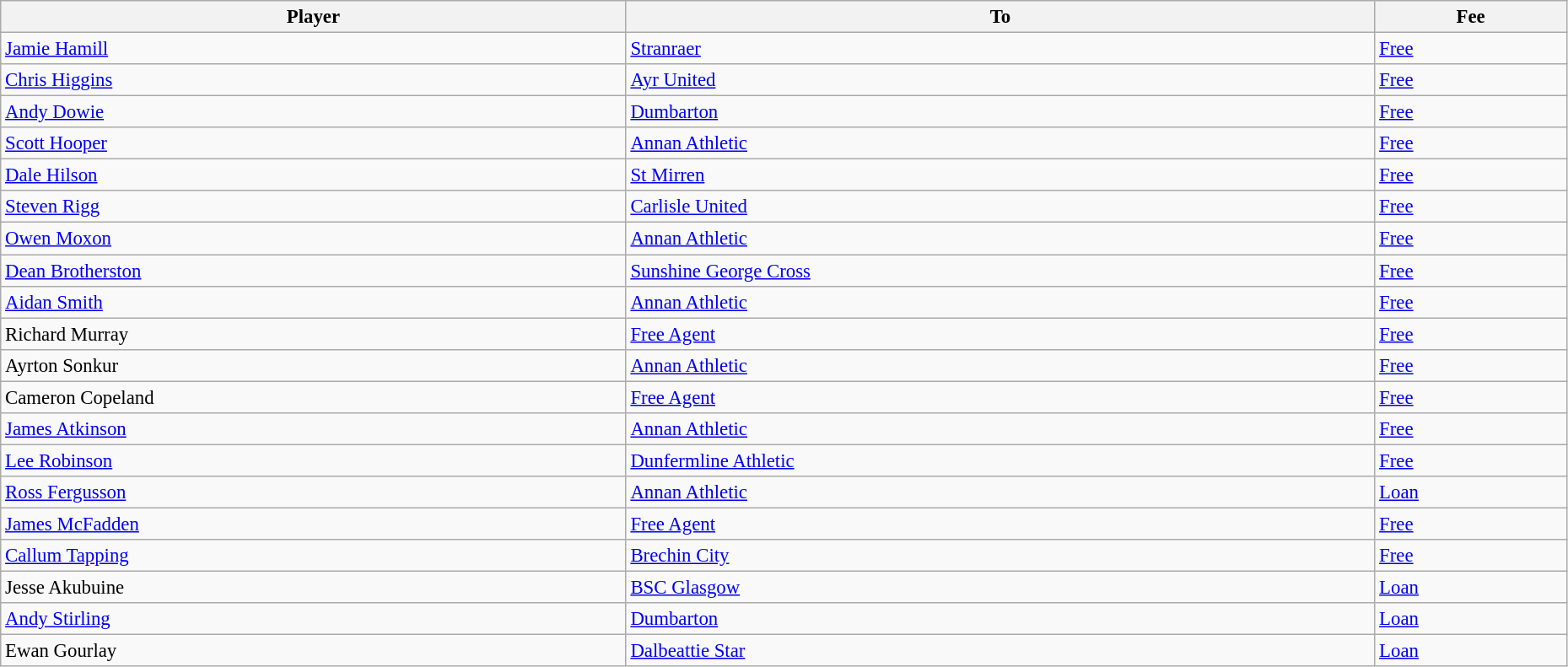<table class="wikitable" style="text-align:center; font-size:95%;width:98%; text-align:left">
<tr>
<th>Player</th>
<th>To</th>
<th>Fee</th>
</tr>
<tr>
<td> <a href='#'>Jamie Hamill</a></td>
<td> <a href='#'>Stranraer</a></td>
<td><a href='#'>Free</a></td>
</tr>
<tr>
<td> <a href='#'>Chris Higgins</a></td>
<td> <a href='#'>Ayr United</a></td>
<td><a href='#'>Free</a></td>
</tr>
<tr>
<td> <a href='#'>Andy Dowie</a></td>
<td> <a href='#'>Dumbarton</a></td>
<td><a href='#'>Free</a></td>
</tr>
<tr>
<td> <a href='#'>Scott Hooper</a></td>
<td> <a href='#'>Annan Athletic</a></td>
<td><a href='#'>Free</a></td>
</tr>
<tr>
<td> <a href='#'>Dale Hilson</a></td>
<td> <a href='#'>St Mirren</a></td>
<td><a href='#'>Free</a></td>
</tr>
<tr>
<td> <a href='#'>Steven Rigg</a></td>
<td> <a href='#'>Carlisle United</a></td>
<td><a href='#'>Free</a></td>
</tr>
<tr>
<td> <a href='#'>Owen Moxon</a></td>
<td> <a href='#'>Annan Athletic</a></td>
<td><a href='#'>Free</a></td>
</tr>
<tr>
<td> <a href='#'>Dean Brotherston</a></td>
<td> <a href='#'>Sunshine George Cross</a></td>
<td><a href='#'>Free</a></td>
</tr>
<tr>
<td> <a href='#'>Aidan Smith</a></td>
<td> <a href='#'>Annan Athletic</a></td>
<td><a href='#'>Free</a></td>
</tr>
<tr>
<td> Richard Murray</td>
<td><a href='#'>Free Agent</a></td>
<td><a href='#'>Free</a></td>
</tr>
<tr>
<td> Ayrton Sonkur</td>
<td> <a href='#'>Annan Athletic</a></td>
<td><a href='#'>Free</a></td>
</tr>
<tr>
<td> Cameron Copeland</td>
<td><a href='#'>Free Agent</a></td>
<td><a href='#'>Free</a></td>
</tr>
<tr>
<td> <a href='#'>James Atkinson</a></td>
<td> <a href='#'>Annan Athletic</a></td>
<td><a href='#'>Free</a></td>
</tr>
<tr>
<td> <a href='#'>Lee Robinson</a></td>
<td> <a href='#'>Dunfermline Athletic</a></td>
<td><a href='#'>Free</a></td>
</tr>
<tr>
<td> <a href='#'>Ross Fergusson</a></td>
<td> <a href='#'>Annan Athletic</a></td>
<td><a href='#'>Loan</a></td>
</tr>
<tr>
<td> <a href='#'>James McFadden</a></td>
<td><a href='#'>Free Agent</a></td>
<td><a href='#'>Free</a></td>
</tr>
<tr>
<td> <a href='#'>Callum Tapping</a></td>
<td> <a href='#'>Brechin City</a></td>
<td><a href='#'>Free</a></td>
</tr>
<tr>
<td> Jesse Akubuine</td>
<td> <a href='#'>BSC Glasgow</a></td>
<td><a href='#'>Loan</a></td>
</tr>
<tr>
<td> <a href='#'>Andy Stirling</a></td>
<td> <a href='#'>Dumbarton</a></td>
<td><a href='#'>Loan</a></td>
</tr>
<tr>
<td> Ewan Gourlay</td>
<td> <a href='#'>Dalbeattie Star</a></td>
<td><a href='#'>Loan</a></td>
</tr>
</table>
